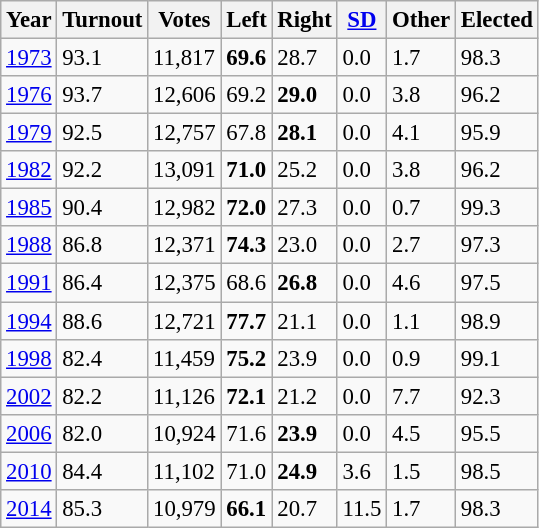<table class="wikitable sortable" style="font-size: 95%;">
<tr>
<th>Year</th>
<th>Turnout</th>
<th>Votes</th>
<th>Left</th>
<th>Right</th>
<th><a href='#'>SD</a></th>
<th>Other</th>
<th>Elected</th>
</tr>
<tr>
<td><a href='#'>1973</a></td>
<td>93.1</td>
<td>11,817</td>
<td><strong>69.6</strong></td>
<td>28.7</td>
<td>0.0</td>
<td>1.7</td>
<td>98.3</td>
</tr>
<tr>
<td><a href='#'>1976</a></td>
<td>93.7</td>
<td>12,606</td>
<td>69.2</td>
<td><strong>29.0</strong></td>
<td>0.0</td>
<td>3.8</td>
<td>96.2</td>
</tr>
<tr>
<td><a href='#'>1979</a></td>
<td>92.5</td>
<td>12,757</td>
<td>67.8</td>
<td><strong>28.1</strong></td>
<td>0.0</td>
<td>4.1</td>
<td>95.9</td>
</tr>
<tr>
<td><a href='#'>1982</a></td>
<td>92.2</td>
<td>13,091</td>
<td><strong>71.0</strong></td>
<td>25.2</td>
<td>0.0</td>
<td>3.8</td>
<td>96.2</td>
</tr>
<tr>
<td><a href='#'>1985</a></td>
<td>90.4</td>
<td>12,982</td>
<td><strong>72.0</strong></td>
<td>27.3</td>
<td>0.0</td>
<td>0.7</td>
<td>99.3</td>
</tr>
<tr>
<td><a href='#'>1988</a></td>
<td>86.8</td>
<td>12,371</td>
<td><strong>74.3</strong></td>
<td>23.0</td>
<td>0.0</td>
<td>2.7</td>
<td>97.3</td>
</tr>
<tr>
<td><a href='#'>1991</a></td>
<td>86.4</td>
<td>12,375</td>
<td>68.6</td>
<td><strong>26.8</strong></td>
<td>0.0</td>
<td>4.6</td>
<td>97.5</td>
</tr>
<tr>
<td><a href='#'>1994</a></td>
<td>88.6</td>
<td>12,721</td>
<td><strong>77.7</strong></td>
<td>21.1</td>
<td>0.0</td>
<td>1.1</td>
<td>98.9</td>
</tr>
<tr>
<td><a href='#'>1998</a></td>
<td>82.4</td>
<td>11,459</td>
<td><strong>75.2</strong></td>
<td>23.9</td>
<td>0.0</td>
<td>0.9</td>
<td>99.1</td>
</tr>
<tr>
<td><a href='#'>2002</a></td>
<td>82.2</td>
<td>11,126</td>
<td><strong>72.1</strong></td>
<td>21.2</td>
<td>0.0</td>
<td>7.7</td>
<td>92.3</td>
</tr>
<tr>
<td><a href='#'>2006</a></td>
<td>82.0</td>
<td>10,924</td>
<td>71.6</td>
<td><strong>23.9</strong></td>
<td>0.0</td>
<td>4.5</td>
<td>95.5</td>
</tr>
<tr>
<td><a href='#'>2010</a></td>
<td>84.4</td>
<td>11,102</td>
<td>71.0</td>
<td><strong>24.9</strong></td>
<td>3.6</td>
<td>1.5</td>
<td>98.5</td>
</tr>
<tr>
<td><a href='#'>2014</a></td>
<td>85.3</td>
<td>10,979</td>
<td><strong>66.1</strong></td>
<td>20.7</td>
<td>11.5</td>
<td>1.7</td>
<td>98.3</td>
</tr>
</table>
